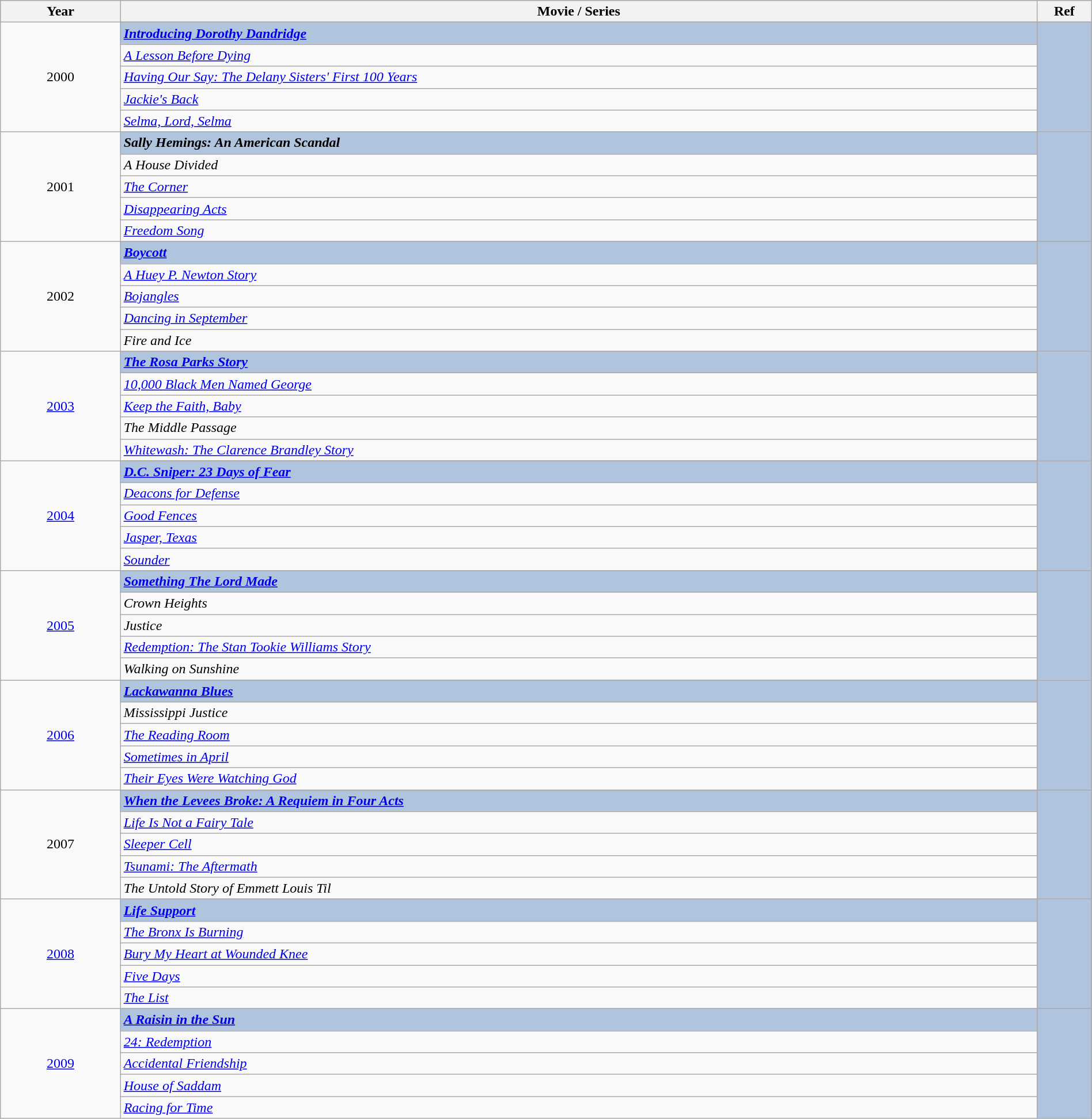<table class="wikitable" style="width:100%;">
<tr style="background:#bebebe;">
<th style="width:11%;">Year</th>
<th style="width:84%;">Movie / Series</th>
<th style="width:5%;">Ref</th>
</tr>
<tr>
<td rowspan="6" align="center">2000</td>
</tr>
<tr style="background:#B0C4DE">
<td><strong><em><a href='#'>Introducing Dorothy Dandridge</a></em></strong></td>
<td rowspan="6" align="center"></td>
</tr>
<tr>
<td><em><a href='#'>A Lesson Before Dying</a></em></td>
</tr>
<tr>
<td><em><a href='#'>Having Our Say: The Delany Sisters' First 100 Years</a></em></td>
</tr>
<tr>
<td><em><a href='#'>Jackie's Back</a></em></td>
</tr>
<tr>
<td><em><a href='#'>Selma, Lord, Selma</a></em></td>
</tr>
<tr>
<td rowspan="6" align="center">2001</td>
</tr>
<tr style="background:#B0C4DE">
<td><strong><em>Sally Hemings: An American Scandal</em></strong></td>
<td rowspan="6" align="center"></td>
</tr>
<tr>
<td><em>A House Divided</em></td>
</tr>
<tr>
<td><em><a href='#'>The Corner</a></em></td>
</tr>
<tr>
<td><em><a href='#'>Disappearing Acts</a></em></td>
</tr>
<tr>
<td><em><a href='#'>Freedom Song</a></em></td>
</tr>
<tr>
<td rowspan="6" align="center">2002</td>
</tr>
<tr style="background:#B0C4DE">
<td><strong><em><a href='#'>Boycott</a></em></strong></td>
<td rowspan="6" align="center"></td>
</tr>
<tr>
<td><em><a href='#'>A Huey P. Newton Story</a></em></td>
</tr>
<tr>
<td><em><a href='#'>Bojangles</a></em></td>
</tr>
<tr>
<td><em><a href='#'>Dancing in September</a></em></td>
</tr>
<tr>
<td><em>Fire and Ice</em></td>
</tr>
<tr>
<td rowspan="6" align="center"><a href='#'>2003</a></td>
</tr>
<tr style="background:#B0C4DE">
<td><strong><em><a href='#'>The Rosa Parks Story</a></em></strong></td>
<td rowspan="6" align="center"></td>
</tr>
<tr>
<td><em><a href='#'>10,000 Black Men Named George</a></em></td>
</tr>
<tr>
<td><em><a href='#'>Keep the Faith, Baby</a></em></td>
</tr>
<tr>
<td><em>The Middle Passage</em></td>
</tr>
<tr>
<td><em><a href='#'>Whitewash: The Clarence Brandley Story</a></em></td>
</tr>
<tr>
<td rowspan="6" align="center"><a href='#'>2004</a></td>
</tr>
<tr style="background:#B0C4DE">
<td><strong><em><a href='#'>D.C. Sniper: 23 Days of Fear</a></em></strong></td>
<td rowspan="6" align="center"></td>
</tr>
<tr>
<td><em><a href='#'>Deacons for Defense</a></em></td>
</tr>
<tr>
<td><em><a href='#'>Good Fences</a></em></td>
</tr>
<tr>
<td><em><a href='#'>Jasper, Texas</a></em></td>
</tr>
<tr>
<td><em><a href='#'>Sounder</a></em></td>
</tr>
<tr>
<td rowspan="6" align="center"><a href='#'>2005</a></td>
</tr>
<tr style="background:#B0C4DE">
<td><strong><em><a href='#'>Something The Lord Made</a></em></strong></td>
<td rowspan="6" align="center"></td>
</tr>
<tr>
<td><em>Crown Heights</em></td>
</tr>
<tr>
<td><em>Justice</em></td>
</tr>
<tr>
<td><em><a href='#'>Redemption: The Stan Tookie Williams Story</a></em></td>
</tr>
<tr>
<td><em>Walking on Sunshine</em></td>
</tr>
<tr>
<td rowspan="6" align="center"><a href='#'>2006</a></td>
</tr>
<tr style="background:#B0C4DE">
<td><strong><em><a href='#'>Lackawanna Blues</a></em></strong></td>
<td rowspan="6" align="center"></td>
</tr>
<tr>
<td><em>Mississippi Justice</em></td>
</tr>
<tr>
<td><em><a href='#'>The Reading Room</a></em></td>
</tr>
<tr>
<td><em><a href='#'>Sometimes in April</a></em></td>
</tr>
<tr>
<td><em><a href='#'>Their Eyes Were Watching God</a></em></td>
</tr>
<tr>
<td rowspan="6" align="center">2007</td>
</tr>
<tr style="background:#B0C4DE">
<td><strong><em><a href='#'>When the Levees Broke: A Requiem in Four Acts</a></em></strong></td>
<td rowspan="6" align="center"></td>
</tr>
<tr>
<td><em><a href='#'>Life Is Not a Fairy Tale</a></em></td>
</tr>
<tr>
<td><em><a href='#'>Sleeper Cell</a></em></td>
</tr>
<tr>
<td><em><a href='#'>Tsunami: The Aftermath</a></em></td>
</tr>
<tr>
<td><em>The Untold Story of Emmett Louis Til</em></td>
</tr>
<tr>
<td rowspan="6" align="center"><a href='#'>2008</a></td>
</tr>
<tr style="background:#B0C4DE">
<td><strong><em><a href='#'>Life Support</a></em></strong></td>
<td rowspan="6" align="center"></td>
</tr>
<tr>
<td><em><a href='#'>The Bronx Is Burning</a></em></td>
</tr>
<tr>
<td><em><a href='#'>Bury My Heart at Wounded Knee</a></em></td>
</tr>
<tr>
<td><em><a href='#'>Five Days</a></em></td>
</tr>
<tr>
<td><em><a href='#'>The List</a></em></td>
</tr>
<tr>
<td rowspan="6" align="center"><a href='#'>2009</a></td>
</tr>
<tr style="background:#B0C4DE">
<td><strong><em><a href='#'>A Raisin in the Sun</a></em></strong></td>
<td rowspan="6" align="center"></td>
</tr>
<tr>
<td><em><a href='#'>24: Redemption</a></em></td>
</tr>
<tr>
<td><em><a href='#'>Accidental Friendship</a></em></td>
</tr>
<tr>
<td><em><a href='#'>House of Saddam</a></em></td>
</tr>
<tr>
<td><em><a href='#'>Racing for Time</a></em></td>
</tr>
</table>
